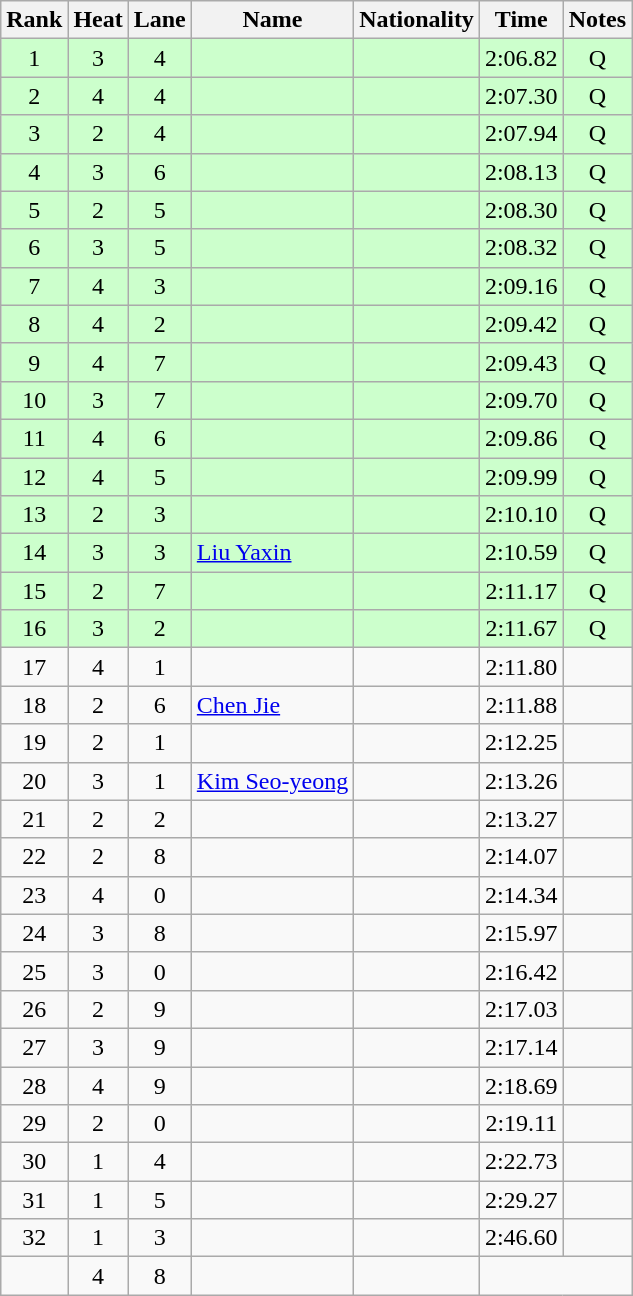<table class="wikitable sortable" style="text-align:center">
<tr>
<th>Rank</th>
<th>Heat</th>
<th>Lane</th>
<th>Name</th>
<th>Nationality</th>
<th>Time</th>
<th>Notes</th>
</tr>
<tr bgcolor=ccffcc>
<td>1</td>
<td>3</td>
<td>4</td>
<td align=left></td>
<td align=left></td>
<td>2:06.82</td>
<td>Q</td>
</tr>
<tr bgcolor=ccffcc>
<td>2</td>
<td>4</td>
<td>4</td>
<td align=left></td>
<td align=left></td>
<td>2:07.30</td>
<td>Q</td>
</tr>
<tr bgcolor=ccffcc>
<td>3</td>
<td>2</td>
<td>4</td>
<td align=left></td>
<td align=left></td>
<td>2:07.94</td>
<td>Q</td>
</tr>
<tr bgcolor=ccffcc>
<td>4</td>
<td>3</td>
<td>6</td>
<td align=left></td>
<td align=left></td>
<td>2:08.13</td>
<td>Q</td>
</tr>
<tr bgcolor=ccffcc>
<td>5</td>
<td>2</td>
<td>5</td>
<td align=left></td>
<td align=left></td>
<td>2:08.30</td>
<td>Q</td>
</tr>
<tr bgcolor=ccffcc>
<td>6</td>
<td>3</td>
<td>5</td>
<td align=left></td>
<td align=left></td>
<td>2:08.32</td>
<td>Q</td>
</tr>
<tr bgcolor=ccffcc>
<td>7</td>
<td>4</td>
<td>3</td>
<td align=left></td>
<td align=left></td>
<td>2:09.16</td>
<td>Q</td>
</tr>
<tr bgcolor=ccffcc>
<td>8</td>
<td>4</td>
<td>2</td>
<td align=left></td>
<td align=left></td>
<td>2:09.42</td>
<td>Q</td>
</tr>
<tr bgcolor=ccffcc>
<td>9</td>
<td>4</td>
<td>7</td>
<td align=left></td>
<td align=left></td>
<td>2:09.43</td>
<td>Q</td>
</tr>
<tr bgcolor=ccffcc>
<td>10</td>
<td>3</td>
<td>7</td>
<td align=left></td>
<td align=left></td>
<td>2:09.70</td>
<td>Q</td>
</tr>
<tr bgcolor=ccffcc>
<td>11</td>
<td>4</td>
<td>6</td>
<td align=left></td>
<td align=left></td>
<td>2:09.86</td>
<td>Q</td>
</tr>
<tr bgcolor=ccffcc>
<td>12</td>
<td>4</td>
<td>5</td>
<td align=left></td>
<td align=left></td>
<td>2:09.99</td>
<td>Q</td>
</tr>
<tr bgcolor=ccffcc>
<td>13</td>
<td>2</td>
<td>3</td>
<td align=left></td>
<td align=left></td>
<td>2:10.10</td>
<td>Q</td>
</tr>
<tr bgcolor=ccffcc>
<td>14</td>
<td>3</td>
<td>3</td>
<td align=left><a href='#'>Liu Yaxin</a></td>
<td align=left></td>
<td>2:10.59</td>
<td>Q</td>
</tr>
<tr bgcolor=ccffcc>
<td>15</td>
<td>2</td>
<td>7</td>
<td align=left></td>
<td align=left></td>
<td>2:11.17</td>
<td>Q</td>
</tr>
<tr bgcolor=ccffcc>
<td>16</td>
<td>3</td>
<td>2</td>
<td align=left></td>
<td align=left></td>
<td>2:11.67</td>
<td>Q</td>
</tr>
<tr>
<td>17</td>
<td>4</td>
<td>1</td>
<td align=left></td>
<td align=left></td>
<td>2:11.80</td>
<td></td>
</tr>
<tr>
<td>18</td>
<td>2</td>
<td>6</td>
<td align=left><a href='#'>Chen Jie</a></td>
<td align=left></td>
<td>2:11.88</td>
<td></td>
</tr>
<tr>
<td>19</td>
<td>2</td>
<td>1</td>
<td align=left></td>
<td align=left></td>
<td>2:12.25</td>
<td></td>
</tr>
<tr>
<td>20</td>
<td>3</td>
<td>1</td>
<td align=left><a href='#'>Kim Seo-yeong</a></td>
<td align=left></td>
<td>2:13.26</td>
<td></td>
</tr>
<tr>
<td>21</td>
<td>2</td>
<td>2</td>
<td align=left></td>
<td align=left></td>
<td>2:13.27</td>
<td></td>
</tr>
<tr>
<td>22</td>
<td>2</td>
<td>8</td>
<td align=left></td>
<td align=left></td>
<td>2:14.07</td>
<td></td>
</tr>
<tr>
<td>23</td>
<td>4</td>
<td>0</td>
<td align=left></td>
<td align=left></td>
<td>2:14.34</td>
<td></td>
</tr>
<tr>
<td>24</td>
<td>3</td>
<td>8</td>
<td align=left></td>
<td align=left></td>
<td>2:15.97</td>
<td></td>
</tr>
<tr>
<td>25</td>
<td>3</td>
<td>0</td>
<td align=left></td>
<td align=left></td>
<td>2:16.42</td>
<td></td>
</tr>
<tr>
<td>26</td>
<td>2</td>
<td>9</td>
<td align=left></td>
<td align=left></td>
<td>2:17.03</td>
<td></td>
</tr>
<tr>
<td>27</td>
<td>3</td>
<td>9</td>
<td align=left></td>
<td align=left></td>
<td>2:17.14</td>
<td></td>
</tr>
<tr>
<td>28</td>
<td>4</td>
<td>9</td>
<td align=left></td>
<td align=left></td>
<td>2:18.69</td>
<td></td>
</tr>
<tr>
<td>29</td>
<td>2</td>
<td>0</td>
<td align=left></td>
<td align=left></td>
<td>2:19.11</td>
<td></td>
</tr>
<tr>
<td>30</td>
<td>1</td>
<td>4</td>
<td align=left></td>
<td align=left></td>
<td>2:22.73</td>
<td></td>
</tr>
<tr>
<td>31</td>
<td>1</td>
<td>5</td>
<td align=left></td>
<td align=left></td>
<td>2:29.27</td>
<td></td>
</tr>
<tr>
<td>32</td>
<td>1</td>
<td>3</td>
<td align=left></td>
<td align=left></td>
<td>2:46.60</td>
<td></td>
</tr>
<tr>
<td></td>
<td>4</td>
<td>8</td>
<td align=left></td>
<td align=left></td>
<td colspan=2></td>
</tr>
</table>
